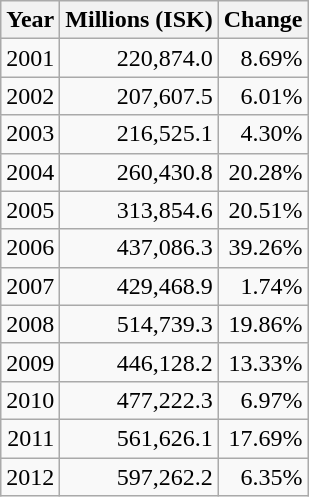<table class="wikitable" style="text-align: right;">
<tr>
<th>Year</th>
<th>Millions (ISK)</th>
<th>Change</th>
</tr>
<tr>
<td>2001</td>
<td>220,874.0</td>
<td> 8.69%</td>
</tr>
<tr>
<td>2002</td>
<td>207,607.5</td>
<td> 6.01%</td>
</tr>
<tr>
<td>2003</td>
<td>216,525.1</td>
<td> 4.30%</td>
</tr>
<tr>
<td>2004</td>
<td>260,430.8</td>
<td> 20.28%</td>
</tr>
<tr>
<td>2005</td>
<td>313,854.6</td>
<td> 20.51%</td>
</tr>
<tr>
<td>2006</td>
<td>437,086.3</td>
<td> 39.26%</td>
</tr>
<tr>
<td>2007</td>
<td>429,468.9</td>
<td> 1.74%</td>
</tr>
<tr>
<td>2008</td>
<td>514,739.3</td>
<td> 19.86%</td>
</tr>
<tr>
<td>2009</td>
<td>446,128.2</td>
<td> 13.33%</td>
</tr>
<tr>
<td>2010</td>
<td>477,222.3</td>
<td> 6.97%</td>
</tr>
<tr>
<td>2011</td>
<td>561,626.1</td>
<td> 17.69%</td>
</tr>
<tr>
<td>2012</td>
<td>597,262.2</td>
<td> 6.35%</td>
</tr>
</table>
